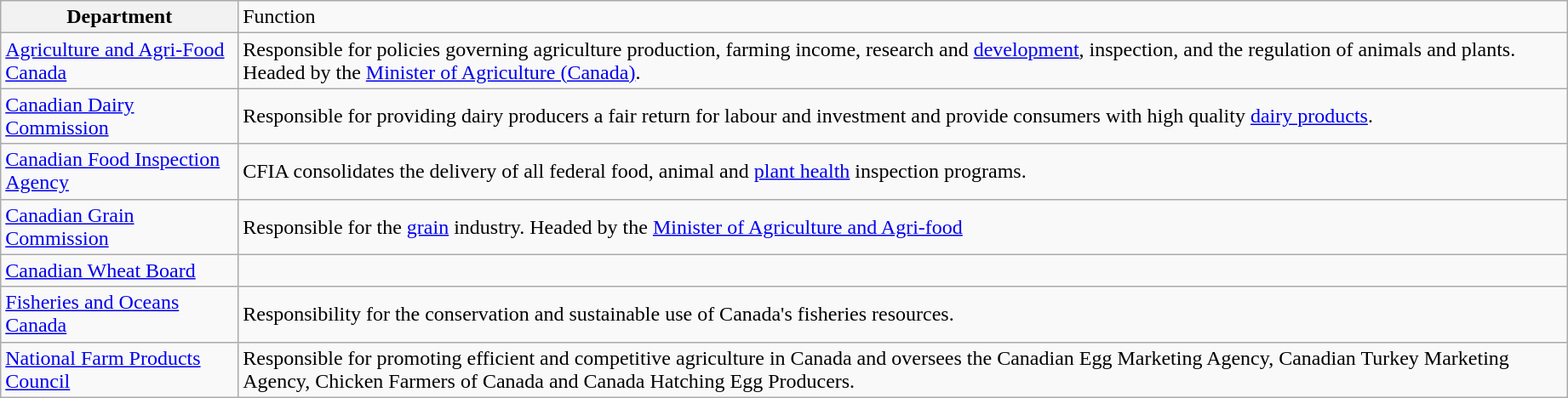<table class="wikitable" style="margin-left:20px;">
<tr>
<th align=left>Department</th>
<td>Function</td>
</tr>
<tr>
<td><a href='#'>Agriculture and Agri-Food Canada</a></td>
<td>Responsible for policies governing agriculture production, farming income, research and <a href='#'>development</a>, inspection, and the regulation of animals and plants. Headed by the <a href='#'>Minister of Agriculture (Canada)</a>.</td>
</tr>
<tr>
<td><a href='#'>Canadian Dairy Commission</a></td>
<td>Responsible for providing dairy producers a fair return for labour and investment and provide consumers with high quality <a href='#'>dairy products</a>.</td>
</tr>
<tr>
<td><a href='#'>Canadian Food Inspection Agency</a></td>
<td>CFIA consolidates the delivery of all federal food, animal and <a href='#'>plant health</a> inspection programs.</td>
</tr>
<tr>
<td><a href='#'>Canadian Grain Commission</a></td>
<td>Responsible for the <a href='#'>grain</a> industry. Headed by the <a href='#'>Minister of Agriculture and Agri-food</a></td>
</tr>
<tr>
<td><a href='#'>Canadian Wheat Board</a></td>
<td></td>
</tr>
<tr>
<td><a href='#'>Fisheries and Oceans Canada</a></td>
<td>Responsibility for the conservation and sustainable use of Canada's fisheries resources.</td>
</tr>
<tr>
<td><a href='#'>National Farm Products Council</a></td>
<td>Responsible for promoting efficient and competitive agriculture in Canada and oversees the Canadian Egg Marketing Agency, Canadian Turkey Marketing Agency, Chicken Farmers of Canada and Canada Hatching Egg Producers.</td>
</tr>
</table>
